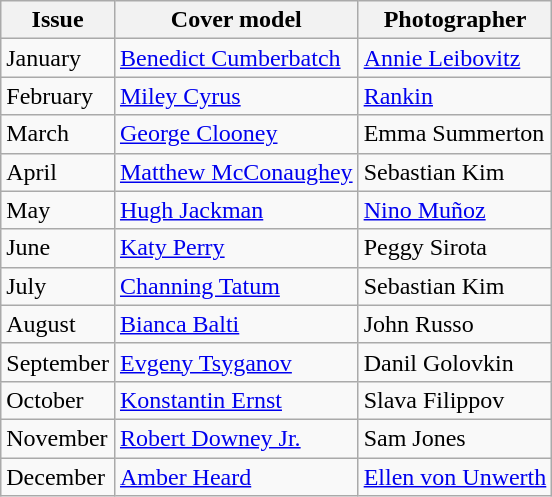<table class="sortable wikitable">
<tr>
<th>Issue</th>
<th>Cover model</th>
<th>Photographer</th>
</tr>
<tr>
<td>January</td>
<td><a href='#'>Benedict Cumberbatch</a></td>
<td><a href='#'>Annie Leibovitz</a></td>
</tr>
<tr>
<td>February</td>
<td><a href='#'>Miley Cyrus</a></td>
<td><a href='#'>Rankin</a></td>
</tr>
<tr>
<td>March</td>
<td><a href='#'>George Clooney</a></td>
<td>Emma Summerton</td>
</tr>
<tr>
<td>April</td>
<td><a href='#'>Matthew McConaughey</a></td>
<td>Sebastian Kim</td>
</tr>
<tr>
<td>May</td>
<td><a href='#'>Hugh Jackman</a></td>
<td><a href='#'>Nino Muñoz</a></td>
</tr>
<tr>
<td>June</td>
<td><a href='#'>Katy Perry</a></td>
<td>Peggy Sirota</td>
</tr>
<tr>
<td>July</td>
<td><a href='#'>Channing Tatum</a></td>
<td>Sebastian Kim</td>
</tr>
<tr>
<td>August</td>
<td><a href='#'>Bianca Balti</a></td>
<td>John Russo</td>
</tr>
<tr>
<td>September</td>
<td><a href='#'>Evgeny Tsyganov</a></td>
<td>Danil Golovkin</td>
</tr>
<tr>
<td>October</td>
<td><a href='#'>Konstantin Ernst</a></td>
<td>Slava Filippov</td>
</tr>
<tr>
<td>November</td>
<td><a href='#'>Robert Downey Jr.</a></td>
<td>Sam Jones</td>
</tr>
<tr>
<td>December</td>
<td><a href='#'>Amber Heard</a></td>
<td><a href='#'>Ellen von Unwerth</a></td>
</tr>
</table>
